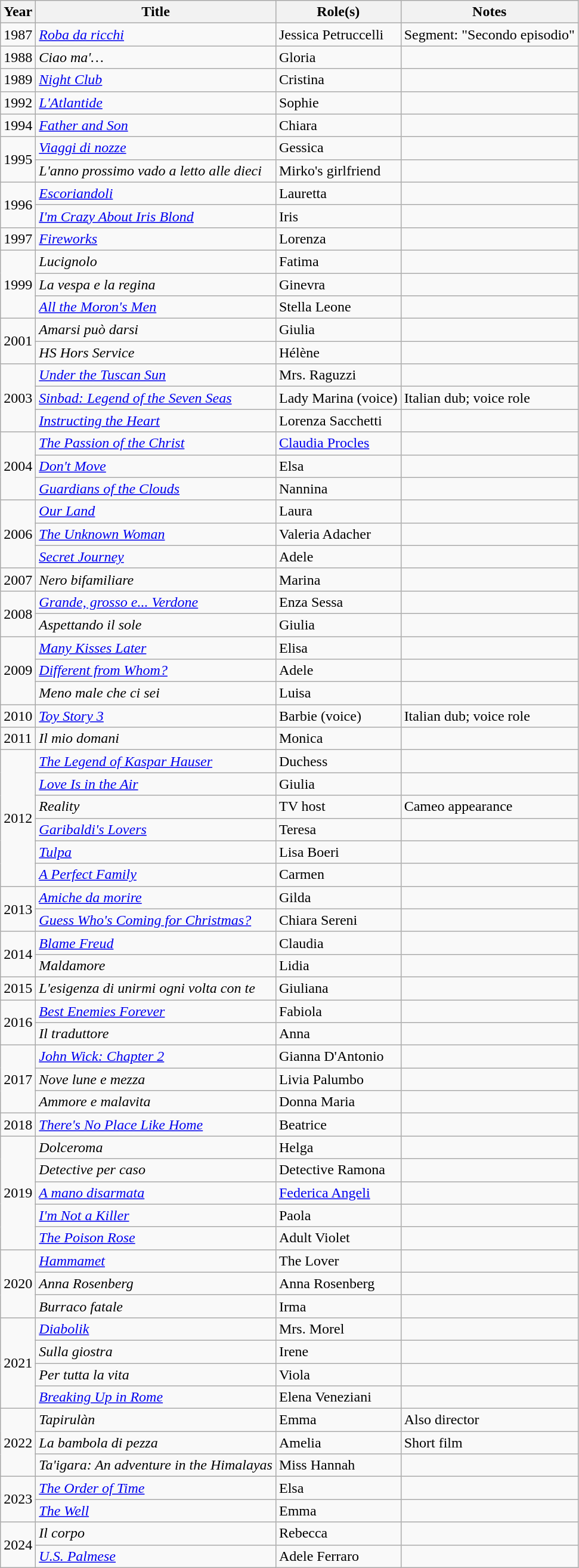<table class="wikitable plainrowheaders sortable">
<tr>
<th scope="col">Year</th>
<th scope="col">Title</th>
<th scope="col">Role(s)</th>
<th scope="col" class="unsortable">Notes</th>
</tr>
<tr>
<td>1987</td>
<td><em><a href='#'>Roba da ricchi</a></em></td>
<td>Jessica Petruccelli</td>
<td>Segment: "Secondo episodio"</td>
</tr>
<tr>
<td>1988</td>
<td><em>Ciao ma'…</em></td>
<td>Gloria</td>
<td></td>
</tr>
<tr>
<td>1989</td>
<td><em><a href='#'>Night Club</a></em></td>
<td>Cristina</td>
<td></td>
</tr>
<tr>
<td>1992</td>
<td><em><a href='#'>L'Atlantide</a></em></td>
<td>Sophie</td>
<td></td>
</tr>
<tr>
<td>1994</td>
<td><em><a href='#'>Father and Son</a></em></td>
<td>Chiara</td>
<td></td>
</tr>
<tr>
<td rowspan="2">1995</td>
<td><em><a href='#'>Viaggi di nozze</a></em></td>
<td>Gessica</td>
<td></td>
</tr>
<tr>
<td><em>L'anno prossimo vado a letto alle dieci</em></td>
<td>Mirko's girlfriend</td>
<td></td>
</tr>
<tr>
<td rowspan="2">1996</td>
<td><em><a href='#'>Escoriandoli</a></em></td>
<td>Lauretta</td>
<td></td>
</tr>
<tr>
<td><em><a href='#'>I'm Crazy About Iris Blond</a></em></td>
<td>Iris</td>
<td></td>
</tr>
<tr>
<td>1997</td>
<td><em><a href='#'>Fireworks</a></em></td>
<td>Lorenza</td>
<td></td>
</tr>
<tr>
<td rowspan="3">1999</td>
<td><em>Lucignolo</em></td>
<td>Fatima</td>
<td></td>
</tr>
<tr>
<td><em>La vespa e la regina</em></td>
<td>Ginevra</td>
<td></td>
</tr>
<tr>
<td><em><a href='#'>All the Moron's Men</a></em></td>
<td>Stella Leone</td>
<td></td>
</tr>
<tr>
<td rowspan="2">2001</td>
<td><em>Amarsi può darsi</em></td>
<td>Giulia</td>
<td></td>
</tr>
<tr>
<td><em>HS Hors Service</em></td>
<td>Hélène</td>
<td></td>
</tr>
<tr>
<td rowspan="3">2003</td>
<td><em><a href='#'>Under the Tuscan Sun</a></em></td>
<td>Mrs. Raguzzi</td>
<td></td>
</tr>
<tr>
<td><em><a href='#'>Sinbad: Legend of the Seven Seas</a></em></td>
<td>Lady Marina (voice)</td>
<td>Italian dub; voice role</td>
</tr>
<tr>
<td><em><a href='#'>Instructing the Heart</a></em></td>
<td>Lorenza Sacchetti</td>
<td></td>
</tr>
<tr>
<td rowspan="3">2004</td>
<td><em><a href='#'>The Passion of the Christ</a></em></td>
<td><a href='#'>Claudia Procles</a></td>
<td></td>
</tr>
<tr>
<td><em><a href='#'>Don't Move</a></em></td>
<td>Elsa</td>
<td></td>
</tr>
<tr>
<td><em><a href='#'>Guardians of the Clouds</a></em></td>
<td>Nannina</td>
<td></td>
</tr>
<tr>
<td rowspan="3">2006</td>
<td><em><a href='#'>Our Land</a></em></td>
<td>Laura</td>
<td></td>
</tr>
<tr>
<td><em><a href='#'>The Unknown Woman</a></em></td>
<td>Valeria Adacher</td>
<td></td>
</tr>
<tr>
<td><em><a href='#'>Secret Journey</a></em></td>
<td>Adele</td>
<td></td>
</tr>
<tr>
<td>2007</td>
<td><em>Nero bifamiliare</em></td>
<td>Marina</td>
<td></td>
</tr>
<tr>
<td rowspan="2">2008</td>
<td><em><a href='#'>Grande, grosso e... Verdone</a></em></td>
<td>Enza Sessa</td>
<td></td>
</tr>
<tr>
<td><em>Aspettando il sole</em></td>
<td>Giulia</td>
<td></td>
</tr>
<tr>
<td rowspan="3">2009</td>
<td><em><a href='#'>Many Kisses Later</a></em></td>
<td>Elisa</td>
<td></td>
</tr>
<tr>
<td><em><a href='#'>Different from Whom?</a></em></td>
<td>Adele</td>
<td></td>
</tr>
<tr>
<td><em>Meno male che ci sei</em></td>
<td>Luisa</td>
<td></td>
</tr>
<tr>
<td>2010</td>
<td><em><a href='#'>Toy Story 3</a></em></td>
<td>Barbie (voice)</td>
<td>Italian dub; voice role</td>
</tr>
<tr>
<td>2011</td>
<td><em>Il mio domani</em></td>
<td>Monica</td>
<td></td>
</tr>
<tr>
<td rowspan="6">2012</td>
<td><em><a href='#'>The Legend of Kaspar Hauser</a></em></td>
<td>Duchess</td>
<td></td>
</tr>
<tr>
<td><em><a href='#'>Love Is in the Air</a></em></td>
<td>Giulia</td>
<td></td>
</tr>
<tr>
<td><em>Reality</em></td>
<td>TV host</td>
<td>Cameo appearance</td>
</tr>
<tr>
<td><em><a href='#'>Garibaldi's Lovers</a></em></td>
<td>Teresa</td>
<td></td>
</tr>
<tr>
<td><em><a href='#'>Tulpa</a></em></td>
<td>Lisa Boeri</td>
<td></td>
</tr>
<tr>
<td><em><a href='#'>A Perfect Family</a></em></td>
<td>Carmen</td>
<td></td>
</tr>
<tr>
<td rowspan="2">2013</td>
<td><em><a href='#'>Amiche da morire</a></em></td>
<td>Gilda</td>
<td></td>
</tr>
<tr>
<td><em><a href='#'>Guess Who's Coming for Christmas?</a></em></td>
<td>Chiara Sereni</td>
<td></td>
</tr>
<tr>
<td rowspan="2">2014</td>
<td><em><a href='#'>Blame Freud</a></em></td>
<td>Claudia</td>
<td></td>
</tr>
<tr>
<td><em>Maldamore</em></td>
<td>Lidia</td>
<td></td>
</tr>
<tr>
<td>2015</td>
<td><em>L'esigenza di unirmi ogni volta con te</em></td>
<td>Giuliana</td>
<td></td>
</tr>
<tr>
<td rowspan="2">2016</td>
<td><em><a href='#'>Best Enemies Forever</a></em></td>
<td>Fabiola</td>
<td></td>
</tr>
<tr>
<td><em>Il traduttore</em></td>
<td>Anna</td>
<td></td>
</tr>
<tr>
<td rowspan="3">2017</td>
<td><em><a href='#'>John Wick: Chapter 2</a></em></td>
<td>Gianna D'Antonio</td>
<td></td>
</tr>
<tr>
<td><em>Nove lune e mezza</em></td>
<td>Livia Palumbo</td>
<td></td>
</tr>
<tr>
<td><em>Ammore e malavita</em></td>
<td>Donna Maria</td>
<td></td>
</tr>
<tr>
<td>2018</td>
<td><em><a href='#'>There's No Place Like Home</a></em></td>
<td>Beatrice</td>
<td></td>
</tr>
<tr>
<td rowspan="5">2019</td>
<td><em>Dolceroma</em></td>
<td>Helga</td>
<td></td>
</tr>
<tr>
<td><em>Detective per caso</em></td>
<td>Detective Ramona</td>
<td></td>
</tr>
<tr>
<td><em><a href='#'>A mano disarmata</a></em></td>
<td><a href='#'>Federica Angeli</a></td>
<td></td>
</tr>
<tr>
<td><em><a href='#'>I'm Not a Killer</a></em></td>
<td>Paola</td>
<td></td>
</tr>
<tr>
<td><em><a href='#'>The Poison Rose</a></em></td>
<td>Adult Violet</td>
<td></td>
</tr>
<tr>
<td rowspan="3">2020</td>
<td><em><a href='#'>Hammamet</a></em></td>
<td>The Lover</td>
<td></td>
</tr>
<tr>
<td><em>Anna Rosenberg</em></td>
<td>Anna Rosenberg</td>
<td></td>
</tr>
<tr>
<td><em>Burraco fatale</em></td>
<td>Irma</td>
<td></td>
</tr>
<tr>
<td rowspan="4">2021</td>
<td><em><a href='#'>Diabolik</a></em></td>
<td>Mrs. Morel</td>
<td></td>
</tr>
<tr>
<td><em>Sulla giostra</em></td>
<td>Irene</td>
<td></td>
</tr>
<tr>
<td><em>Per tutta la vita</em></td>
<td>Viola</td>
<td></td>
</tr>
<tr>
<td><em><a href='#'>Breaking Up in Rome</a></em></td>
<td>Elena Veneziani</td>
<td></td>
</tr>
<tr>
<td rowspan="3">2022</td>
<td><em>Tapirulàn</em></td>
<td>Emma</td>
<td>Also director</td>
</tr>
<tr>
<td><em>La bambola di pezza</em></td>
<td>Amelia</td>
<td>Short film</td>
</tr>
<tr>
<td><em>Ta'igara: An adventure in the Himalayas</em></td>
<td>Miss Hannah</td>
<td></td>
</tr>
<tr>
<td rowspan="2">2023</td>
<td><em><a href='#'>The Order of Time</a></em></td>
<td>Elsa</td>
<td></td>
</tr>
<tr>
<td><em><a href='#'>The Well</a></em></td>
<td>Emma</td>
<td></td>
</tr>
<tr>
<td rowspan="2">2024</td>
<td><em>Il corpo</em></td>
<td>Rebecca</td>
<td></td>
</tr>
<tr>
<td><em><a href='#'>U.S. Palmese</a></em></td>
<td>Adele Ferraro</td>
<td></td>
</tr>
</table>
